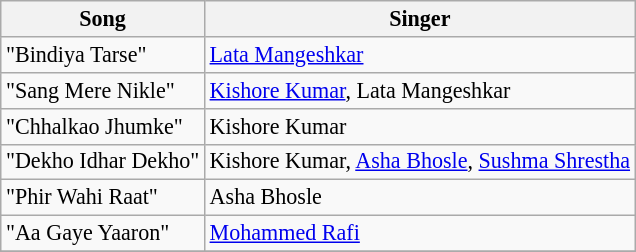<table class="wikitable" style="font-size:92%">
<tr>
<th>Song</th>
<th>Singer</th>
</tr>
<tr>
<td>"Bindiya Tarse"</td>
<td><a href='#'>Lata Mangeshkar</a></td>
</tr>
<tr>
<td>"Sang Mere Nikle"</td>
<td><a href='#'>Kishore Kumar</a>, Lata Mangeshkar</td>
</tr>
<tr>
<td>"Chhalkao Jhumke"</td>
<td>Kishore Kumar</td>
</tr>
<tr>
<td>"Dekho Idhar Dekho"</td>
<td>Kishore Kumar, <a href='#'>Asha Bhosle</a>, <a href='#'>Sushma Shrestha</a></td>
</tr>
<tr>
<td>"Phir Wahi Raat"</td>
<td>Asha Bhosle</td>
</tr>
<tr>
<td>"Aa Gaye Yaaron"</td>
<td><a href='#'>Mohammed Rafi</a></td>
</tr>
<tr>
</tr>
</table>
